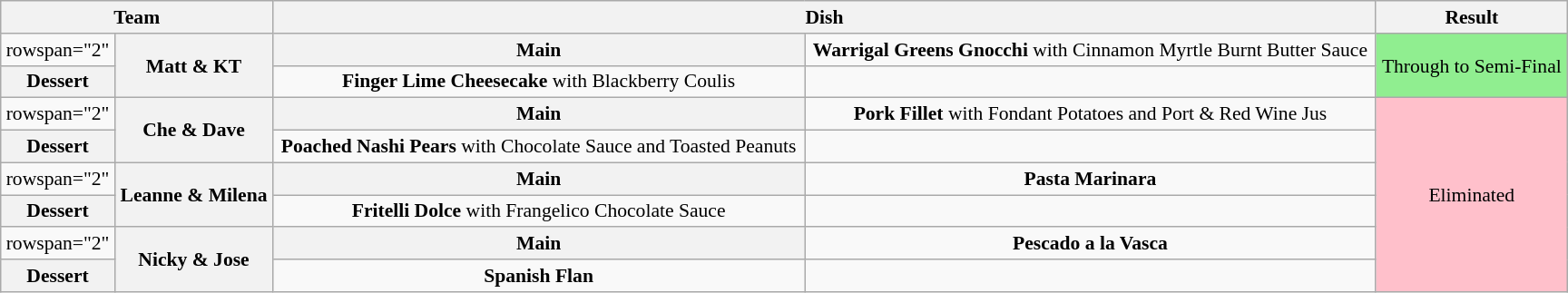<table class="wikitable plainrowheaders" style="margin:1em auto; text-align:center; font-size:90%; width:80em;">
<tr>
<th colspan="2">Team</th>
<th colspan="2">Dish</th>
<th>Result</th>
</tr>
<tr>
<td>rowspan="2" </td>
<th rowspan="2">Matt & KT</th>
<th>Main</th>
<td><strong>Warrigal Greens Gnocchi</strong> with Cinnamon Myrtle Burnt Butter Sauce</td>
<td rowspan="2" style="background:lightgreen">Through to Semi-Final</td>
</tr>
<tr>
<th>Dessert</th>
<td><strong>Finger Lime Cheesecake</strong> with Blackberry Coulis</td>
</tr>
<tr>
<td>rowspan="2" </td>
<th rowspan="2">Che & Dave</th>
<th>Main</th>
<td><strong>Pork Fillet</strong> with Fondant Potatoes and Port & Red Wine Jus</td>
<td rowspan="8" style="background:pink">Eliminated</td>
</tr>
<tr>
<th>Dessert</th>
<td><strong>Poached Nashi Pears</strong> with Chocolate Sauce and Toasted Peanuts</td>
</tr>
<tr>
<td>rowspan="2" </td>
<th rowspan="2">Leanne & Milena</th>
<th>Main</th>
<td><strong>Pasta Marinara</strong></td>
</tr>
<tr>
<th>Dessert</th>
<td><strong>Fritelli Dolce</strong> with Frangelico Chocolate Sauce</td>
</tr>
<tr>
<td>rowspan="2" </td>
<th rowspan="2">Nicky & Jose</th>
<th>Main</th>
<td><strong>Pescado a la Vasca</strong></td>
</tr>
<tr>
<th>Dessert</th>
<td><strong>Spanish Flan</strong></td>
</tr>
</table>
